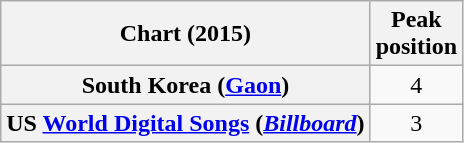<table class="wikitable plainrowheaders" style="text-align:center">
<tr>
<th scope="col">Chart (2015)</th>
<th scope="col">Peak<br>position</th>
</tr>
<tr>
<th scope="row">South Korea (<a href='#'>Gaon</a>)</th>
<td>4</td>
</tr>
<tr>
<th scope="row">US <a href='#'>World Digital Songs</a> (<em><a href='#'>Billboard</a></em>)</th>
<td>3</td>
</tr>
</table>
